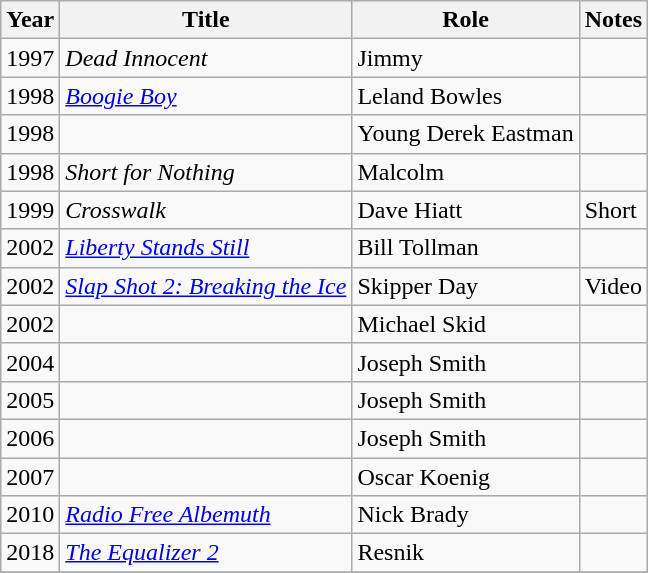<table class="wikitable sortable">
<tr>
<th>Year</th>
<th>Title</th>
<th>Role</th>
<th class="unsortable">Notes</th>
</tr>
<tr>
<td>1997</td>
<td><em>Dead Innocent</em></td>
<td>Jimmy</td>
<td></td>
</tr>
<tr>
<td>1998</td>
<td><em><a href='#'>Boogie Boy</a></em></td>
<td>Leland Bowles</td>
<td></td>
</tr>
<tr>
<td>1998</td>
<td><em></em></td>
<td>Young Derek Eastman</td>
<td></td>
</tr>
<tr>
<td>1998</td>
<td><em>Short for Nothing</em></td>
<td>Malcolm</td>
<td></td>
</tr>
<tr>
<td>1999</td>
<td><em>Crosswalk</em></td>
<td>Dave Hiatt</td>
<td>Short</td>
</tr>
<tr>
<td>2002</td>
<td><em><a href='#'>Liberty Stands Still</a></em></td>
<td>Bill Tollman</td>
<td></td>
</tr>
<tr>
<td>2002</td>
<td><em><a href='#'>Slap Shot 2: Breaking the Ice</a></em></td>
<td>Skipper Day</td>
<td>Video</td>
</tr>
<tr>
<td>2002</td>
<td><em></em></td>
<td>Michael Skid</td>
<td></td>
</tr>
<tr>
<td>2004</td>
<td><em></em></td>
<td>Joseph Smith</td>
<td></td>
</tr>
<tr>
<td>2005</td>
<td><em></em></td>
<td>Joseph Smith</td>
<td></td>
</tr>
<tr>
<td>2006</td>
<td><em></em></td>
<td>Joseph Smith</td>
<td></td>
</tr>
<tr>
<td>2007</td>
<td><em></em></td>
<td>Oscar Koenig</td>
<td></td>
</tr>
<tr>
<td>2010</td>
<td><em><a href='#'>Radio Free Albemuth</a></em></td>
<td>Nick Brady</td>
<td></td>
</tr>
<tr>
<td>2018</td>
<td data-sort-value="Equalizer 2, The"><em><a href='#'>The Equalizer 2</a></em></td>
<td>Resnik</td>
<td></td>
</tr>
<tr>
</tr>
</table>
